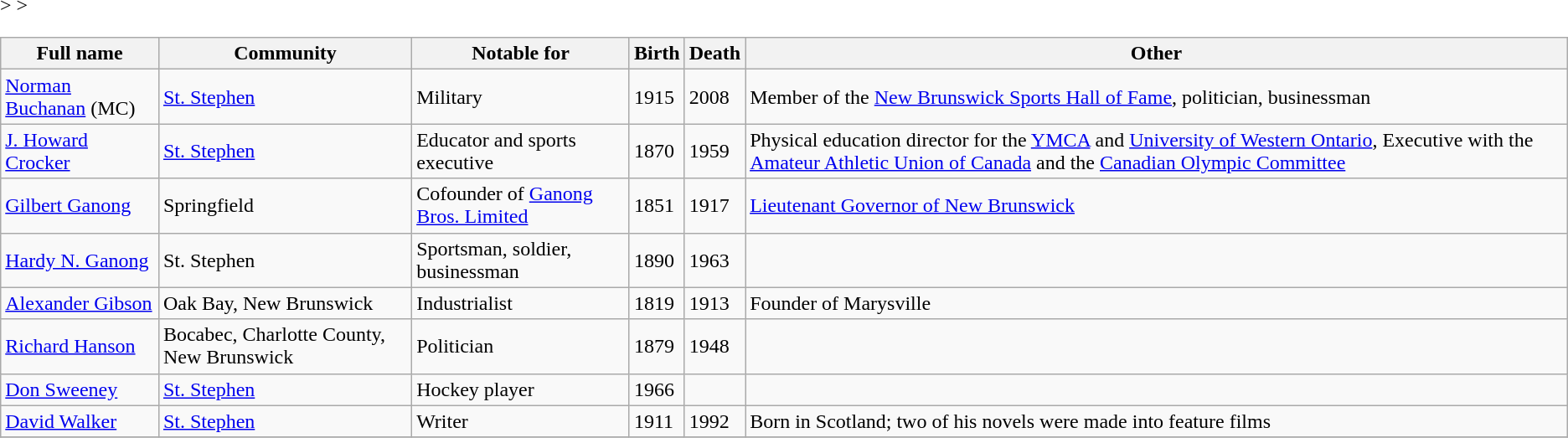<table class="wikitable sortable"<onlyinclude>>
<tr>
<th>Full name</th>
<th>Community</th>
<th>Notable for</th>
<th>Birth</th>
<th>Death</th>
<th>Other</th>
</tr>
<tr>
<td><a href='#'>Norman Buchanan</a> (MC)</td>
<td><a href='#'>St. Stephen</a></td>
<td>Military</td>
<td>1915</td>
<td>2008</td>
<td>Member of the <a href='#'>New Brunswick Sports Hall of Fame</a>, politician, businessman</td>
</tr>
<tr>
<td><a href='#'>J. Howard Crocker</a></td>
<td><a href='#'>St. Stephen</a></td>
<td>Educator and sports executive</td>
<td>1870</td>
<td>1959</td>
<td>Physical education director for the <a href='#'>YMCA</a> and <a href='#'>University of Western Ontario</a>, Executive with the <a href='#'>Amateur Athletic Union of Canada</a> and the <a href='#'>Canadian Olympic Committee</a></td>
</tr>
<tr>
<td><a href='#'>Gilbert Ganong</a></td>
<td>Springfield</td>
<td>Cofounder of <a href='#'>Ganong Bros. Limited</a></td>
<td>1851</td>
<td>1917</td>
<td><a href='#'>Lieutenant Governor of New Brunswick</a></td>
</tr>
<tr>
<td><a href='#'>Hardy N. Ganong</a></td>
<td>St. Stephen</td>
<td>Sportsman, soldier, businessman</td>
<td>1890</td>
<td>1963</td>
<td></td>
</tr>
<tr>
<td><a href='#'>Alexander Gibson</a></td>
<td>Oak Bay, New Brunswick</td>
<td>Industrialist</td>
<td>1819</td>
<td>1913</td>
<td>Founder of Marysville</td>
</tr>
<tr>
<td><a href='#'>Richard Hanson</a></td>
<td>Bocabec, Charlotte County, New Brunswick</td>
<td>Politician</td>
<td>1879</td>
<td>1948</td>
<td></td>
</tr>
<tr>
<td><a href='#'>Don Sweeney</a></td>
<td><a href='#'>St. Stephen</a></td>
<td>Hockey player</td>
<td>1966</td>
<td></td>
<td></td>
</tr>
<tr>
<td><a href='#'>David Walker</a></td>
<td><a href='#'>St. Stephen</a></td>
<td>Writer</td>
<td>1911</td>
<td>1992</td>
<td>Born in Scotland; two of his novels were made into feature films</td>
</tr>
<tr </onlyinclude>>
</tr>
</table>
